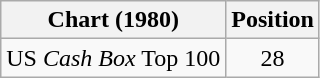<table class="wikitable">
<tr>
<th align="left">Chart (1980)</th>
<th style="text-align:center;">Position</th>
</tr>
<tr>
<td>US <em>Cash Box</em> Top 100</td>
<td style="text-align:center;">28</td>
</tr>
</table>
